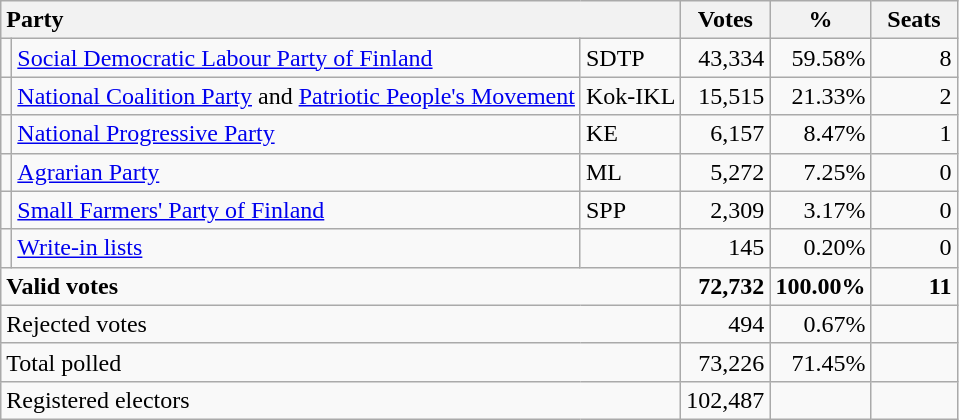<table class="wikitable" border="1" style="text-align:right;">
<tr>
<th style="text-align:left;" colspan=3>Party</th>
<th align=center width="50">Votes</th>
<th align=center width="50">%</th>
<th align=center width="50">Seats</th>
</tr>
<tr>
<td></td>
<td align=left style="white-space: nowrap;"><a href='#'>Social Democratic Labour Party of Finland</a></td>
<td align=left>SDTP</td>
<td>43,334</td>
<td>59.58%</td>
<td>8</td>
</tr>
<tr>
<td></td>
<td align=left><a href='#'>National Coalition Party</a> and <a href='#'>Patriotic People's Movement</a></td>
<td align=left>Kok-IKL</td>
<td>15,515</td>
<td>21.33%</td>
<td>2</td>
</tr>
<tr>
<td></td>
<td align=left><a href='#'>National Progressive Party</a></td>
<td align=left>KE</td>
<td>6,157</td>
<td>8.47%</td>
<td>1</td>
</tr>
<tr>
<td></td>
<td align=left><a href='#'>Agrarian Party</a></td>
<td align=left>ML</td>
<td>5,272</td>
<td>7.25%</td>
<td>0</td>
</tr>
<tr>
<td></td>
<td align=left><a href='#'>Small Farmers' Party of Finland</a></td>
<td align=left>SPP</td>
<td>2,309</td>
<td>3.17%</td>
<td>0</td>
</tr>
<tr>
<td></td>
<td align=left><a href='#'>Write-in lists</a></td>
<td align=left></td>
<td>145</td>
<td>0.20%</td>
<td>0</td>
</tr>
<tr style="font-weight:bold">
<td align=left colspan=3>Valid votes</td>
<td>72,732</td>
<td>100.00%</td>
<td>11</td>
</tr>
<tr>
<td align=left colspan=3>Rejected votes</td>
<td>494</td>
<td>0.67%</td>
<td></td>
</tr>
<tr>
<td align=left colspan=3>Total polled</td>
<td>73,226</td>
<td>71.45%</td>
<td></td>
</tr>
<tr>
<td align=left colspan=3>Registered electors</td>
<td>102,487</td>
<td></td>
<td></td>
</tr>
</table>
